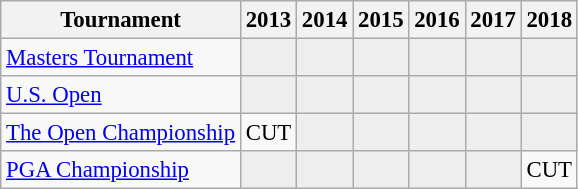<table class="wikitable" style="font-size:95%;text-align:center;">
<tr>
<th>Tournament</th>
<th>2013</th>
<th>2014</th>
<th>2015</th>
<th>2016</th>
<th>2017</th>
<th>2018</th>
</tr>
<tr>
<td align=left><a href='#'>Masters Tournament</a></td>
<td style="background:#eeeeee;"></td>
<td style="background:#eeeeee;"></td>
<td style="background:#eeeeee;"></td>
<td style="background:#eeeeee;"></td>
<td style="background:#eeeeee;"></td>
<td style="background:#eeeeee;"></td>
</tr>
<tr>
<td align=left><a href='#'>U.S. Open</a></td>
<td style="background:#eeeeee;"></td>
<td style="background:#eeeeee;"></td>
<td style="background:#eeeeee;"></td>
<td style="background:#eeeeee;"></td>
<td style="background:#eeeeee;"></td>
<td style="background:#eeeeee;"></td>
</tr>
<tr>
<td align=left><a href='#'>The Open Championship</a></td>
<td>CUT</td>
<td style="background:#eeeeee;"></td>
<td style="background:#eeeeee;"></td>
<td style="background:#eeeeee;"></td>
<td style="background:#eeeeee;"></td>
<td style="background:#eeeeee;"></td>
</tr>
<tr>
<td align=left><a href='#'>PGA Championship</a></td>
<td style="background:#eeeeee;"></td>
<td style="background:#eeeeee;"></td>
<td style="background:#eeeeee;"></td>
<td style="background:#eeeeee;"></td>
<td style="background:#eeeeee;"></td>
<td>CUT</td>
</tr>
</table>
